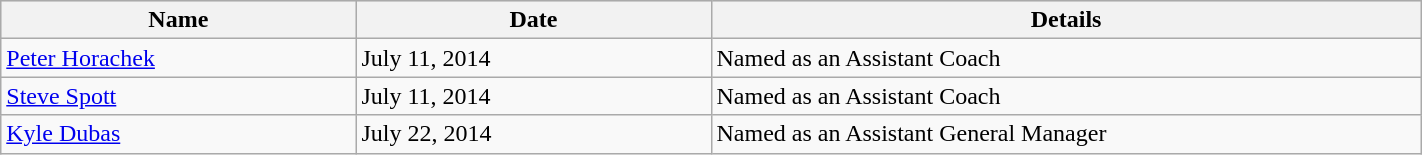<table class="wikitable" style="width:75%;">
<tr style="text-align:center; background:#ddd;">
<th style="width:25%;">Name</th>
<th style="width:25%;">Date</th>
<th style="width:50%;">Details</th>
</tr>
<tr>
<td><a href='#'>Peter Horachek</a></td>
<td>July 11, 2014</td>
<td>Named as an Assistant Coach</td>
</tr>
<tr>
<td><a href='#'>Steve Spott</a></td>
<td>July 11, 2014</td>
<td>Named as an Assistant Coach</td>
</tr>
<tr>
<td><a href='#'>Kyle Dubas</a></td>
<td>July 22, 2014</td>
<td>Named as an Assistant General Manager</td>
</tr>
</table>
